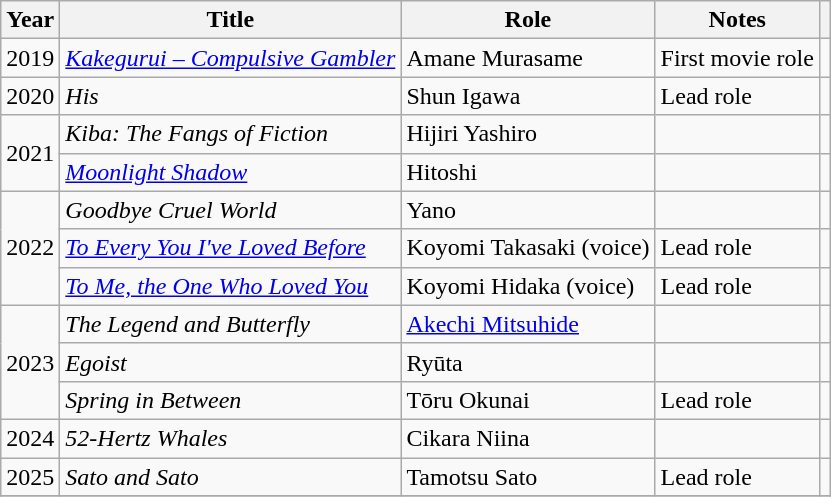<table class="wikitable">
<tr>
<th>Year</th>
<th>Title</th>
<th>Role</th>
<th>Notes</th>
<th></th>
</tr>
<tr>
<td>2019</td>
<td><em><a href='#'>Kakegurui – Compulsive Gambler</a></em></td>
<td>Amane Murasame</td>
<td>First movie role</td>
<td></td>
</tr>
<tr>
<td>2020</td>
<td><em>His</em></td>
<td>Shun Igawa</td>
<td>Lead role</td>
<td></td>
</tr>
<tr>
<td rowspan=2>2021</td>
<td><em>Kiba: The Fangs of Fiction</em></td>
<td>Hijiri Yashiro</td>
<td></td>
<td></td>
</tr>
<tr>
<td><em><a href='#'>Moonlight Shadow</a></em></td>
<td>Hitoshi</td>
<td></td>
<td></td>
</tr>
<tr>
<td rowspan=3>2022</td>
<td><em>Goodbye Cruel World</em></td>
<td>Yano</td>
<td></td>
<td></td>
</tr>
<tr>
<td><em><a href='#'>To Every You I've Loved Before</a></em></td>
<td>Koyomi Takasaki (voice)</td>
<td>Lead role</td>
<td></td>
</tr>
<tr>
<td><em><a href='#'>To Me, the One Who Loved You</a></em></td>
<td>Koyomi Hidaka (voice)</td>
<td>Lead role</td>
<td></td>
</tr>
<tr>
<td rowspan=3>2023</td>
<td><em>The Legend and Butterfly</em></td>
<td><a href='#'>Akechi Mitsuhide</a></td>
<td></td>
<td></td>
</tr>
<tr>
<td><em>Egoist</em></td>
<td>Ryūta</td>
<td></td>
<td></td>
</tr>
<tr>
<td><em>Spring in Between</em></td>
<td>Tōru Okunai</td>
<td>Lead role</td>
<td></td>
</tr>
<tr>
<td>2024</td>
<td><em>52-Hertz Whales</em></td>
<td>Cikara Niina</td>
<td></td>
<td></td>
</tr>
<tr>
<td>2025</td>
<td><em>Sato and Sato</em></td>
<td>Tamotsu Sato</td>
<td>Lead role</td>
<td></td>
</tr>
<tr>
</tr>
</table>
